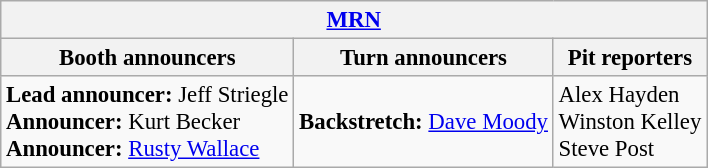<table class="wikitable" style="font-size: 95%">
<tr>
<th colspan="3"><a href='#'>MRN</a></th>
</tr>
<tr>
<th>Booth announcers</th>
<th>Turn announcers</th>
<th>Pit reporters</th>
</tr>
<tr>
<td><strong>Lead announcer:</strong> Jeff Striegle<br><strong>Announcer:</strong> Kurt Becker<br><strong>Announcer:</strong> <a href='#'>Rusty Wallace</a></td>
<td><strong>Backstretch:</strong> <a href='#'>Dave Moody</a></td>
<td>Alex Hayden<br>Winston Kelley<br>Steve Post</td>
</tr>
</table>
